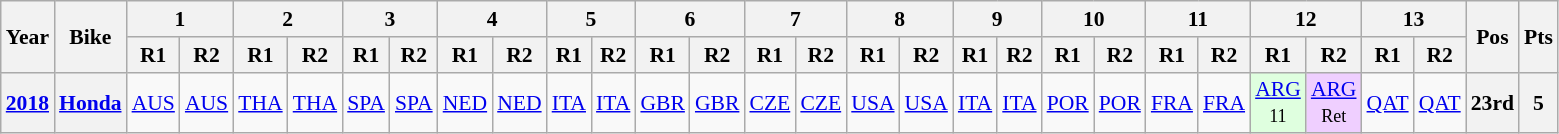<table class="wikitable" style="text-align:center; font-size:90%">
<tr>
<th valign="middle" rowspan=2>Year</th>
<th valign="middle" rowspan=2>Bike</th>
<th colspan=2>1</th>
<th colspan=2>2</th>
<th colspan=2>3</th>
<th colspan=2>4</th>
<th colspan=2>5</th>
<th colspan=2>6</th>
<th colspan=2>7</th>
<th colspan=2>8</th>
<th colspan=2>9</th>
<th colspan=2>10</th>
<th colspan=2>11</th>
<th colspan=2>12</th>
<th colspan=2>13</th>
<th rowspan=2>Pos</th>
<th rowspan=2>Pts</th>
</tr>
<tr>
<th>R1</th>
<th>R2</th>
<th>R1</th>
<th>R2</th>
<th>R1</th>
<th>R2</th>
<th>R1</th>
<th>R2</th>
<th>R1</th>
<th>R2</th>
<th>R1</th>
<th>R2</th>
<th>R1</th>
<th>R2</th>
<th>R1</th>
<th>R2</th>
<th>R1</th>
<th>R2</th>
<th>R1</th>
<th>R2</th>
<th>R1</th>
<th>R2</th>
<th>R1</th>
<th>R2</th>
<th>R1</th>
<th>R2</th>
</tr>
<tr>
<th><a href='#'>2018</a></th>
<th><a href='#'>Honda</a></th>
<td><a href='#'>AUS</a></td>
<td><a href='#'>AUS</a></td>
<td><a href='#'>THA</a></td>
<td><a href='#'>THA</a></td>
<td><a href='#'>SPA</a></td>
<td><a href='#'>SPA</a></td>
<td><a href='#'>NED</a></td>
<td><a href='#'>NED</a></td>
<td><a href='#'>ITA</a></td>
<td><a href='#'>ITA</a></td>
<td><a href='#'>GBR</a></td>
<td><a href='#'>GBR</a></td>
<td><a href='#'>CZE</a></td>
<td><a href='#'>CZE</a></td>
<td><a href='#'>USA</a></td>
<td><a href='#'>USA</a></td>
<td><a href='#'>ITA</a></td>
<td><a href='#'>ITA</a></td>
<td><a href='#'>POR</a></td>
<td><a href='#'>POR</a></td>
<td><a href='#'>FRA</a></td>
<td><a href='#'>FRA</a></td>
<td style="background:#dfffdf;"><a href='#'>ARG</a><br><small>11</small></td>
<td style="background:#efcfff;"><a href='#'>ARG</a><br><small>Ret</small></td>
<td><a href='#'>QAT</a></td>
<td><a href='#'>QAT</a></td>
<th>23rd</th>
<th>5</th>
</tr>
</table>
